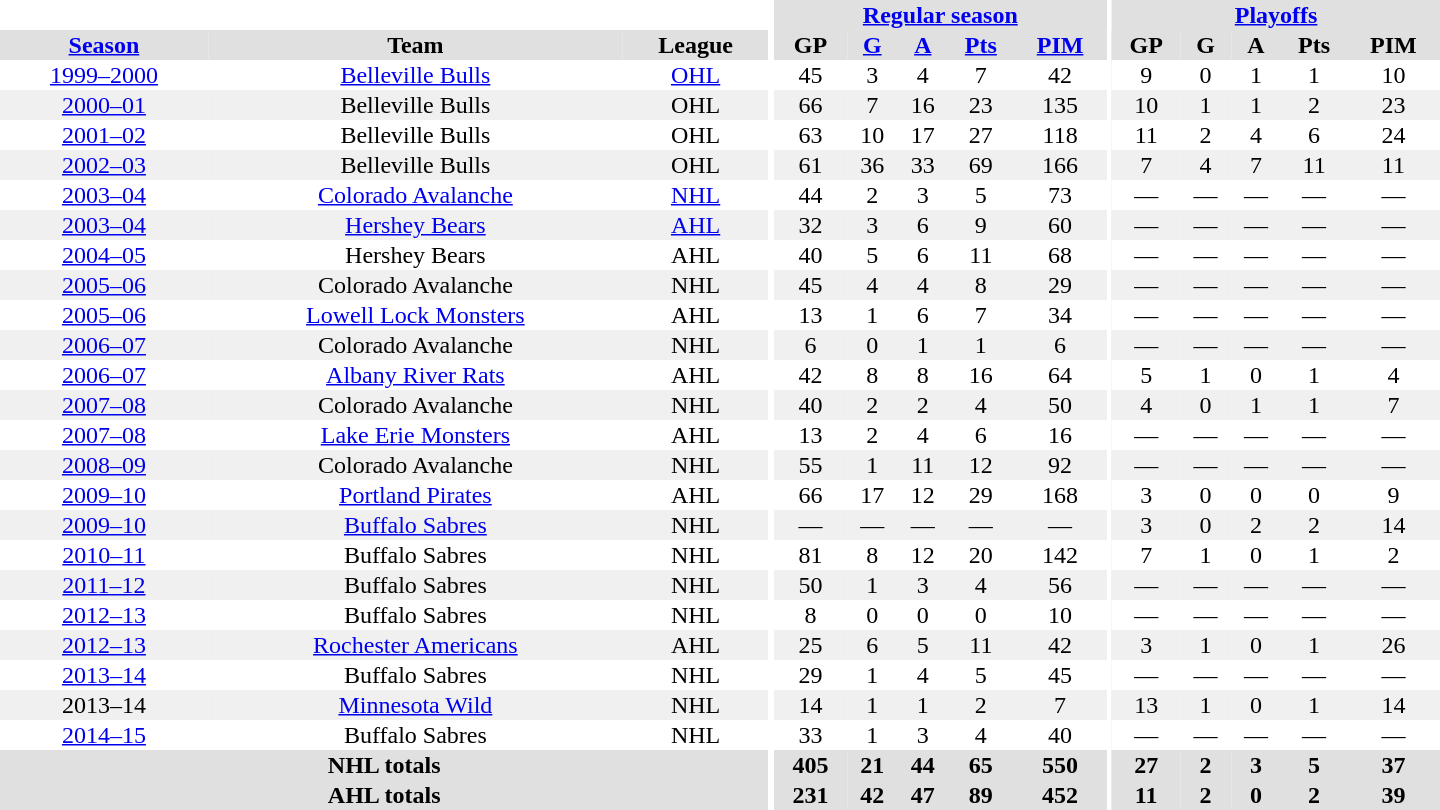<table border="0" cellpadding="1" cellspacing="0" style="text-align:center; width:60em">
<tr bgcolor="#e0e0e0">
<th colspan="3" bgcolor="#ffffff"></th>
<th rowspan="99" bgcolor="#ffffff"></th>
<th colspan="5"><a href='#'>Regular season</a></th>
<th rowspan="99" bgcolor="#ffffff"></th>
<th colspan="5"><a href='#'>Playoffs</a></th>
</tr>
<tr bgcolor="#e0e0e0">
<th><a href='#'>Season</a></th>
<th>Team</th>
<th>League</th>
<th>GP</th>
<th><a href='#'>G</a></th>
<th><a href='#'>A</a></th>
<th><a href='#'>Pts</a></th>
<th><a href='#'>PIM</a></th>
<th>GP</th>
<th>G</th>
<th>A</th>
<th>Pts</th>
<th>PIM</th>
</tr>
<tr>
<td><a href='#'>1999–2000</a></td>
<td><a href='#'>Belleville Bulls</a></td>
<td><a href='#'>OHL</a></td>
<td>45</td>
<td>3</td>
<td>4</td>
<td>7</td>
<td>42</td>
<td>9</td>
<td>0</td>
<td>1</td>
<td>1</td>
<td>10</td>
</tr>
<tr bgcolor="#f0f0f0">
<td><a href='#'>2000–01</a></td>
<td>Belleville Bulls</td>
<td>OHL</td>
<td>66</td>
<td>7</td>
<td>16</td>
<td>23</td>
<td>135</td>
<td>10</td>
<td>1</td>
<td>1</td>
<td>2</td>
<td>23</td>
</tr>
<tr>
<td><a href='#'>2001–02</a></td>
<td>Belleville Bulls</td>
<td>OHL</td>
<td>63</td>
<td>10</td>
<td>17</td>
<td>27</td>
<td>118</td>
<td>11</td>
<td>2</td>
<td>4</td>
<td>6</td>
<td>24</td>
</tr>
<tr bgcolor="#f0f0f0">
<td><a href='#'>2002–03</a></td>
<td>Belleville Bulls</td>
<td>OHL</td>
<td>61</td>
<td>36</td>
<td>33</td>
<td>69</td>
<td>166</td>
<td>7</td>
<td>4</td>
<td>7</td>
<td>11</td>
<td>11</td>
</tr>
<tr>
<td><a href='#'>2003–04</a></td>
<td><a href='#'>Colorado Avalanche</a></td>
<td><a href='#'>NHL</a></td>
<td>44</td>
<td>2</td>
<td>3</td>
<td>5</td>
<td>73</td>
<td>—</td>
<td>—</td>
<td>—</td>
<td>—</td>
<td>—</td>
</tr>
<tr bgcolor="#f0f0f0">
<td><a href='#'>2003–04</a></td>
<td><a href='#'>Hershey Bears</a></td>
<td><a href='#'>AHL</a></td>
<td>32</td>
<td>3</td>
<td>6</td>
<td>9</td>
<td>60</td>
<td>—</td>
<td>—</td>
<td>—</td>
<td>—</td>
<td>—</td>
</tr>
<tr>
<td><a href='#'>2004–05</a></td>
<td>Hershey Bears</td>
<td>AHL</td>
<td>40</td>
<td>5</td>
<td>6</td>
<td>11</td>
<td>68</td>
<td>—</td>
<td>—</td>
<td>—</td>
<td>—</td>
<td>—</td>
</tr>
<tr bgcolor="#f0f0f0">
<td><a href='#'>2005–06</a></td>
<td>Colorado Avalanche</td>
<td>NHL</td>
<td>45</td>
<td>4</td>
<td>4</td>
<td>8</td>
<td>29</td>
<td>—</td>
<td>—</td>
<td>—</td>
<td>—</td>
<td>—</td>
</tr>
<tr>
<td><a href='#'>2005–06</a></td>
<td><a href='#'>Lowell Lock Monsters</a></td>
<td>AHL</td>
<td>13</td>
<td>1</td>
<td>6</td>
<td>7</td>
<td>34</td>
<td>—</td>
<td>—</td>
<td>—</td>
<td>—</td>
<td>—</td>
</tr>
<tr bgcolor="#f0f0f0">
<td><a href='#'>2006–07</a></td>
<td>Colorado Avalanche</td>
<td>NHL</td>
<td>6</td>
<td>0</td>
<td>1</td>
<td>1</td>
<td>6</td>
<td>—</td>
<td>—</td>
<td>—</td>
<td>—</td>
<td>—</td>
</tr>
<tr>
<td><a href='#'>2006–07</a></td>
<td><a href='#'>Albany River Rats</a></td>
<td>AHL</td>
<td>42</td>
<td>8</td>
<td>8</td>
<td>16</td>
<td>64</td>
<td>5</td>
<td>1</td>
<td>0</td>
<td>1</td>
<td>4</td>
</tr>
<tr bgcolor="#f0f0f0">
<td><a href='#'>2007–08</a></td>
<td>Colorado Avalanche</td>
<td>NHL</td>
<td>40</td>
<td>2</td>
<td>2</td>
<td>4</td>
<td>50</td>
<td>4</td>
<td>0</td>
<td>1</td>
<td>1</td>
<td>7</td>
</tr>
<tr>
<td><a href='#'>2007–08</a></td>
<td><a href='#'>Lake Erie Monsters</a></td>
<td>AHL</td>
<td>13</td>
<td>2</td>
<td>4</td>
<td>6</td>
<td>16</td>
<td>—</td>
<td>—</td>
<td>—</td>
<td>—</td>
<td>—</td>
</tr>
<tr bgcolor="#f0f0f0">
<td><a href='#'>2008–09</a></td>
<td>Colorado Avalanche</td>
<td>NHL</td>
<td>55</td>
<td>1</td>
<td>11</td>
<td>12</td>
<td>92</td>
<td>—</td>
<td>—</td>
<td>—</td>
<td>—</td>
<td>—</td>
</tr>
<tr>
<td><a href='#'>2009–10</a></td>
<td><a href='#'>Portland Pirates</a></td>
<td>AHL</td>
<td>66</td>
<td>17</td>
<td>12</td>
<td>29</td>
<td>168</td>
<td>3</td>
<td>0</td>
<td>0</td>
<td>0</td>
<td>9</td>
</tr>
<tr bgcolor="#f0f0f0">
<td><a href='#'>2009–10</a></td>
<td><a href='#'>Buffalo Sabres</a></td>
<td>NHL</td>
<td>—</td>
<td>—</td>
<td>—</td>
<td>—</td>
<td>—</td>
<td>3</td>
<td>0</td>
<td>2</td>
<td>2</td>
<td>14</td>
</tr>
<tr>
<td><a href='#'>2010–11</a></td>
<td>Buffalo Sabres</td>
<td>NHL</td>
<td>81</td>
<td>8</td>
<td>12</td>
<td>20</td>
<td>142</td>
<td>7</td>
<td>1</td>
<td>0</td>
<td>1</td>
<td>2</td>
</tr>
<tr bgcolor="#f0f0f0">
<td><a href='#'>2011–12</a></td>
<td>Buffalo Sabres</td>
<td>NHL</td>
<td>50</td>
<td>1</td>
<td>3</td>
<td>4</td>
<td>56</td>
<td>—</td>
<td>—</td>
<td>—</td>
<td>—</td>
<td>—</td>
</tr>
<tr>
<td><a href='#'>2012–13</a></td>
<td>Buffalo Sabres</td>
<td>NHL</td>
<td>8</td>
<td>0</td>
<td>0</td>
<td>0</td>
<td>10</td>
<td>—</td>
<td>—</td>
<td>—</td>
<td>—</td>
<td>—</td>
</tr>
<tr bgcolor="#f0f0f0">
<td><a href='#'>2012–13</a></td>
<td><a href='#'>Rochester Americans</a></td>
<td>AHL</td>
<td>25</td>
<td>6</td>
<td>5</td>
<td>11</td>
<td>42</td>
<td>3</td>
<td>1</td>
<td>0</td>
<td>1</td>
<td>26</td>
</tr>
<tr>
<td><a href='#'>2013–14</a></td>
<td>Buffalo Sabres</td>
<td>NHL</td>
<td>29</td>
<td>1</td>
<td>4</td>
<td>5</td>
<td>45</td>
<td>—</td>
<td>—</td>
<td>—</td>
<td>—</td>
<td>—</td>
</tr>
<tr bgcolor="#f0f0f0">
<td>2013–14</td>
<td><a href='#'>Minnesota Wild</a></td>
<td>NHL</td>
<td>14</td>
<td>1</td>
<td>1</td>
<td>2</td>
<td>7</td>
<td>13</td>
<td>1</td>
<td>0</td>
<td>1</td>
<td>14</td>
</tr>
<tr>
<td><a href='#'>2014–15</a></td>
<td>Buffalo Sabres</td>
<td>NHL</td>
<td>33</td>
<td>1</td>
<td>3</td>
<td>4</td>
<td>40</td>
<td>—</td>
<td>—</td>
<td>—</td>
<td>—</td>
<td>—</td>
</tr>
<tr bgcolor="#e0e0e0">
<th colspan="3">NHL totals</th>
<th>405</th>
<th>21</th>
<th>44</th>
<th>65</th>
<th>550</th>
<th>27</th>
<th>2</th>
<th>3</th>
<th>5</th>
<th>37</th>
</tr>
<tr bgcolor="#e0e0e0">
<th colspan="3">AHL totals</th>
<th>231</th>
<th>42</th>
<th>47</th>
<th>89</th>
<th>452</th>
<th>11</th>
<th>2</th>
<th>0</th>
<th>2</th>
<th>39</th>
</tr>
</table>
